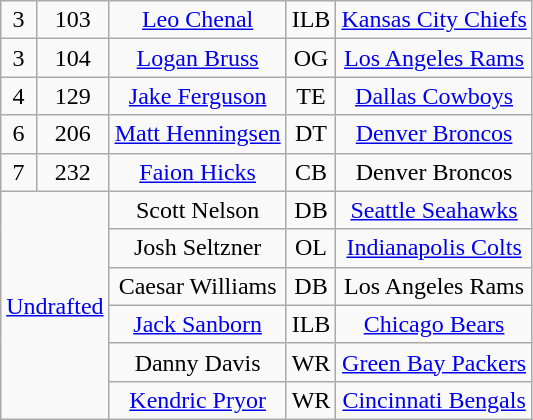<table class="wikitable" style="text-align:center">
<tr>
<td>3</td>
<td>103</td>
<td><a href='#'>Leo Chenal</a></td>
<td>ILB</td>
<td><a href='#'>Kansas City Chiefs</a></td>
</tr>
<tr>
<td>3</td>
<td>104</td>
<td><a href='#'>Logan Bruss</a></td>
<td>OG</td>
<td><a href='#'>Los Angeles Rams</a></td>
</tr>
<tr>
<td>4</td>
<td>129</td>
<td><a href='#'>Jake Ferguson</a></td>
<td>TE</td>
<td><a href='#'>Dallas Cowboys</a></td>
</tr>
<tr>
<td>6</td>
<td>206</td>
<td><a href='#'>Matt Henningsen</a></td>
<td>DT</td>
<td><a href='#'>Denver Broncos</a></td>
</tr>
<tr>
<td>7</td>
<td>232</td>
<td><a href='#'>Faion Hicks</a></td>
<td>CB</td>
<td>Denver Broncos</td>
</tr>
<tr>
<td rowspan="6" colspan="2"><a href='#'>Undrafted</a></td>
<td>Scott Nelson</td>
<td>DB</td>
<td><a href='#'>Seattle Seahawks</a></td>
</tr>
<tr>
<td>Josh Seltzner</td>
<td>OL</td>
<td><a href='#'>Indianapolis Colts</a></td>
</tr>
<tr>
<td>Caesar Williams</td>
<td>DB</td>
<td>Los Angeles Rams</td>
</tr>
<tr>
<td><a href='#'>Jack Sanborn</a></td>
<td>ILB</td>
<td><a href='#'>Chicago Bears</a></td>
</tr>
<tr>
<td>Danny Davis</td>
<td>WR</td>
<td><a href='#'>Green Bay Packers</a></td>
</tr>
<tr>
<td><a href='#'>Kendric Pryor</a></td>
<td>WR</td>
<td><a href='#'>Cincinnati Bengals</a></td>
</tr>
</table>
